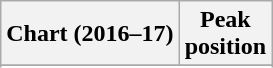<table class="wikitable sortable plainrowheaders">
<tr>
<th>Chart (2016–17)</th>
<th>Peak<br>position</th>
</tr>
<tr>
</tr>
<tr>
</tr>
</table>
